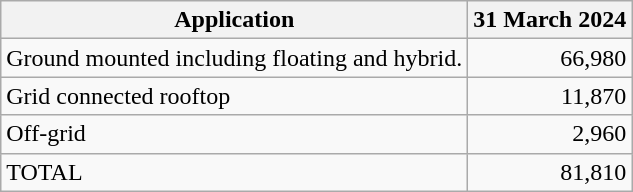<table class="wikitable">
<tr>
<th>Application</th>
<th>31 March 2024</th>
</tr>
<tr>
<td>Ground mounted including floating and hybrid.</td>
<td align="right">66,980</td>
</tr>
<tr>
<td>Grid connected rooftop</td>
<td align="right">11,870</td>
</tr>
<tr>
<td>Off-grid</td>
<td align="right">2,960</td>
</tr>
<tr>
<td>TOTAL</td>
<td align="right">81,810</td>
</tr>
</table>
